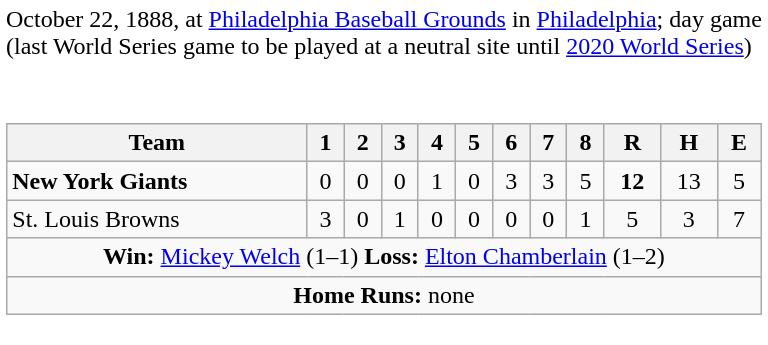<table cellpadding="4" cellspacing="0" style="margin: 1em 1em 1em 0; background: #FFF;">
<tr>
<td align=left>October 22, 1888, at <a href='#'>Philadelphia Baseball Grounds</a> in <a href='#'>Philadelphia</a>; day game<br>(last World Series game to be played at a neutral site until <a href='#'>2020 World Series</a>)</td>
</tr>
<tr>
<td colspan=2><br><table class="wikitable"  style="width:100%; background:#f2f2f2;">
<tr>
<th align=left>Team</th>
<th>1</th>
<th>2</th>
<th>3</th>
<th>4</th>
<th>5</th>
<th>6</th>
<th>7</th>
<th>8</th>
<th>R</th>
<th>H</th>
<th>E</th>
</tr>
<tr style="text-align:center; background:#f9f9f9;">
<td align=left><strong>New York Giants</strong></td>
<td>0</td>
<td>0</td>
<td>0</td>
<td>1</td>
<td>0</td>
<td>3</td>
<td>3</td>
<td>5</td>
<td><strong>12</strong></td>
<td>13</td>
<td>5</td>
</tr>
<tr style="text-align:center; background:#f9f9f9;">
<td align=left>St. Louis Browns</td>
<td>3</td>
<td>0</td>
<td>1</td>
<td>0</td>
<td>0</td>
<td>0</td>
<td>0</td>
<td>1</td>
<td>5</td>
<td>3</td>
<td>7</td>
</tr>
<tr style="text-align:center; background:#f9f9f9;">
<td colspan=12><strong>Win:</strong> <a href='#'>Mickey Welch</a> (1–1) <strong>Loss:</strong> <a href='#'>Elton Chamberlain</a> (1–2)</td>
</tr>
<tr style="text-align:center; background:#f9f9f9;">
<td colspan=12><strong>Home Runs:</strong> none</td>
</tr>
</table>
</td>
</tr>
</table>
